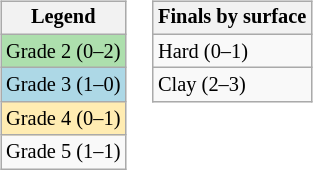<table>
<tr valign=top>
<td><br><table class=wikitable style=font-size:85%;>
<tr>
<th>Legend</th>
</tr>
<tr style=background:#ADDFAD>
<td>Grade 2 (0–2)</td>
</tr>
<tr style=background:lightblue>
<td>Grade 3 (1–0)</td>
</tr>
<tr style=background:#ffecb2>
<td>Grade 4 (0–1)</td>
</tr>
<tr>
<td>Grade 5 (1–1)</td>
</tr>
</table>
</td>
<td><br><table class=wikitable style=font-size:85%;>
<tr>
<th>Finals by surface</th>
</tr>
<tr>
<td>Hard (0–1)</td>
</tr>
<tr>
<td>Clay (2–3)</td>
</tr>
</table>
</td>
</tr>
</table>
